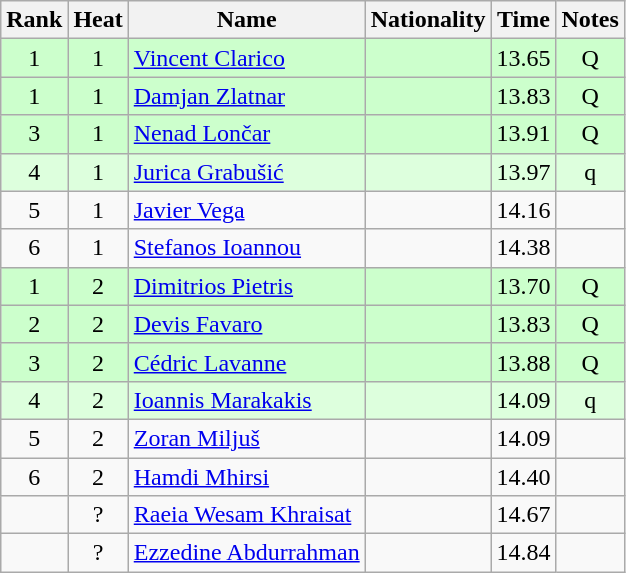<table class="wikitable sortable" style="text-align:center">
<tr>
<th>Rank</th>
<th>Heat</th>
<th>Name</th>
<th>Nationality</th>
<th>Time</th>
<th>Notes</th>
</tr>
<tr bgcolor=ccffcc>
<td>1</td>
<td>1</td>
<td align=left><a href='#'>Vincent Clarico</a></td>
<td align=left></td>
<td>13.65</td>
<td>Q</td>
</tr>
<tr bgcolor=ccffcc>
<td>1</td>
<td>1</td>
<td align=left><a href='#'>Damjan Zlatnar</a></td>
<td align=left></td>
<td>13.83</td>
<td>Q</td>
</tr>
<tr bgcolor=ccffcc>
<td>3</td>
<td>1</td>
<td align=left><a href='#'>Nenad Lončar</a></td>
<td align=left></td>
<td>13.91</td>
<td>Q</td>
</tr>
<tr bgcolor=ddffdd>
<td>4</td>
<td>1</td>
<td align=left><a href='#'>Jurica Grabušić</a></td>
<td align=left></td>
<td>13.97</td>
<td>q</td>
</tr>
<tr>
<td>5</td>
<td>1</td>
<td align=left><a href='#'>Javier Vega</a></td>
<td align=left></td>
<td>14.16</td>
<td></td>
</tr>
<tr>
<td>6</td>
<td>1</td>
<td align=left><a href='#'>Stefanos Ioannou</a></td>
<td align=left></td>
<td>14.38</td>
<td></td>
</tr>
<tr bgcolor=ccffcc>
<td>1</td>
<td>2</td>
<td align=left><a href='#'>Dimitrios Pietris</a></td>
<td align=left></td>
<td>13.70</td>
<td>Q</td>
</tr>
<tr bgcolor=ccffcc>
<td>2</td>
<td>2</td>
<td align=left><a href='#'>Devis Favaro</a></td>
<td align=left></td>
<td>13.83</td>
<td>Q</td>
</tr>
<tr bgcolor=ccffcc>
<td>3</td>
<td>2</td>
<td align=left><a href='#'>Cédric Lavanne</a></td>
<td align=left></td>
<td>13.88</td>
<td>Q</td>
</tr>
<tr bgcolor=ddffdd>
<td>4</td>
<td>2</td>
<td align=left><a href='#'>Ioannis Marakakis</a></td>
<td align=left></td>
<td>14.09</td>
<td>q</td>
</tr>
<tr>
<td>5</td>
<td>2</td>
<td align=left><a href='#'>Zoran Miljuš</a></td>
<td align=left></td>
<td>14.09</td>
<td></td>
</tr>
<tr>
<td>6</td>
<td>2</td>
<td align=left><a href='#'>Hamdi Mhirsi</a></td>
<td align=left></td>
<td>14.40</td>
<td></td>
</tr>
<tr>
<td></td>
<td>?</td>
<td align=left><a href='#'>Raeia Wesam Khraisat</a></td>
<td align=left></td>
<td>14.67</td>
<td></td>
</tr>
<tr>
<td></td>
<td>?</td>
<td align=left><a href='#'>Ezzedine Abdurrahman</a></td>
<td align=left></td>
<td>14.84</td>
<td></td>
</tr>
</table>
